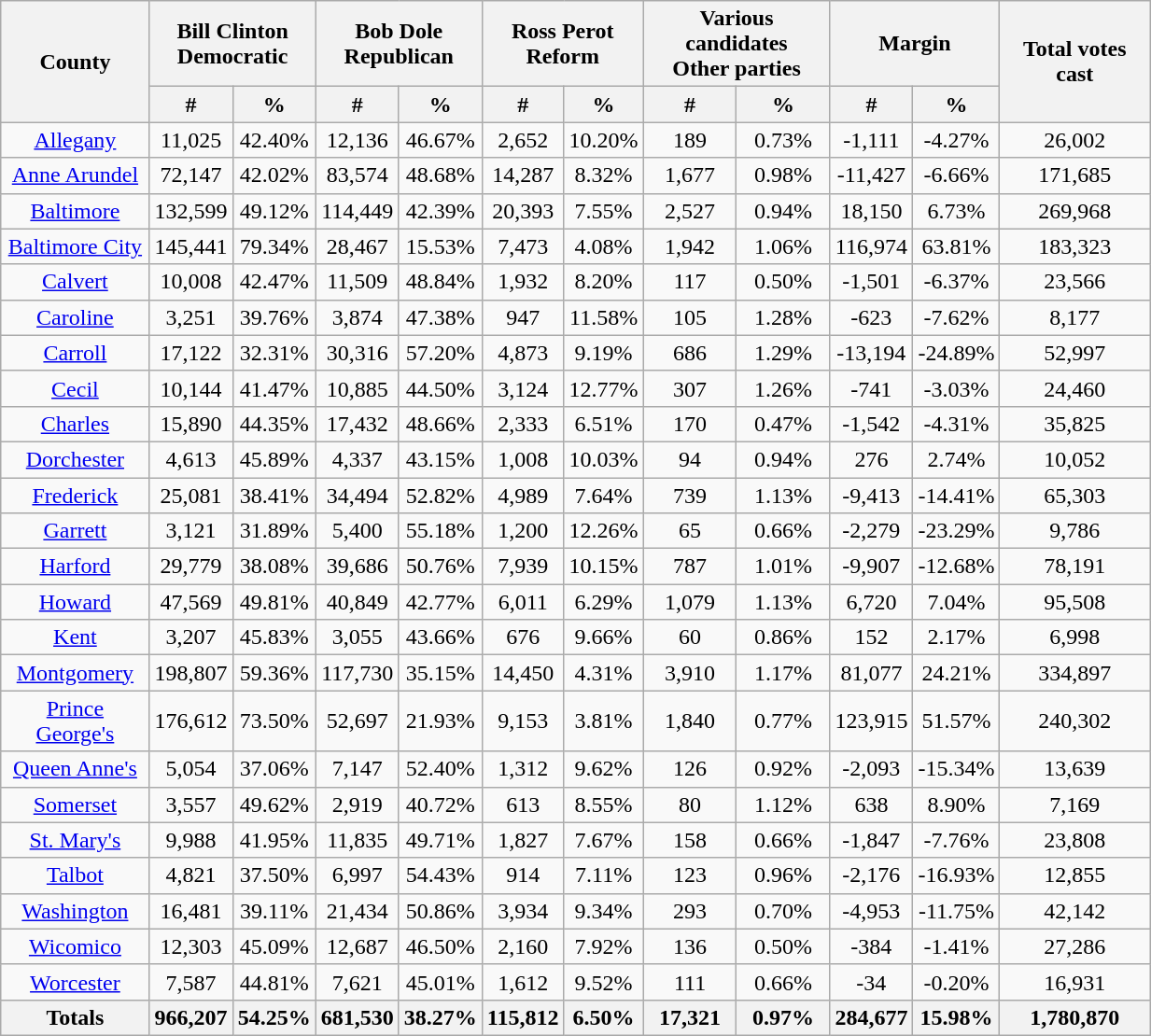<table width="65%"  class="wikitable sortable" style="text-align:center">
<tr>
<th style="text-align:center;" rowspan="2">County</th>
<th style="text-align:center;" colspan="2">Bill Clinton<br>Democratic</th>
<th style="text-align:center;" colspan="2">Bob Dole<br>Republican</th>
<th style="text-align:center;" colspan="2">Ross Perot<br>Reform</th>
<th style="text-align:center;" colspan="2">Various candidates<br>Other parties</th>
<th style="text-align:center;" colspan="2">Margin</th>
<th style="text-align:center;" rowspan="2">Total votes cast</th>
</tr>
<tr>
<th style="text-align:center;" data-sort-type="number">#</th>
<th style="text-align:center;" data-sort-type="number">%</th>
<th style="text-align:center;" data-sort-type="number">#</th>
<th style="text-align:center;" data-sort-type="number">%</th>
<th style="text-align:center;" data-sort-type="number">#</th>
<th style="text-align:center;" data-sort-type="number">%</th>
<th style="text-align:center;" data-sort-type="number">#</th>
<th style="text-align:center;" data-sort-type="number">%</th>
<th style="text-align:center;" data-sort-type="number">#</th>
<th style="text-align:center;" data-sort-type="number">%</th>
</tr>
<tr style="text-align:center;">
<td><a href='#'>Allegany</a></td>
<td>11,025</td>
<td>42.40%</td>
<td>12,136</td>
<td>46.67%</td>
<td>2,652</td>
<td>10.20%</td>
<td>189</td>
<td>0.73%</td>
<td>-1,111</td>
<td>-4.27%</td>
<td>26,002</td>
</tr>
<tr style="text-align:center;">
<td><a href='#'>Anne Arundel</a></td>
<td>72,147</td>
<td>42.02%</td>
<td>83,574</td>
<td>48.68%</td>
<td>14,287</td>
<td>8.32%</td>
<td>1,677</td>
<td>0.98%</td>
<td>-11,427</td>
<td>-6.66%</td>
<td>171,685</td>
</tr>
<tr style="text-align:center;">
<td><a href='#'>Baltimore</a></td>
<td>132,599</td>
<td>49.12%</td>
<td>114,449</td>
<td>42.39%</td>
<td>20,393</td>
<td>7.55%</td>
<td>2,527</td>
<td>0.94%</td>
<td>18,150</td>
<td>6.73%</td>
<td>269,968</td>
</tr>
<tr style="text-align:center;">
<td><a href='#'>Baltimore City</a></td>
<td>145,441</td>
<td>79.34%</td>
<td>28,467</td>
<td>15.53%</td>
<td>7,473</td>
<td>4.08%</td>
<td>1,942</td>
<td>1.06%</td>
<td>116,974</td>
<td>63.81%</td>
<td>183,323</td>
</tr>
<tr style="text-align:center;">
<td><a href='#'>Calvert</a></td>
<td>10,008</td>
<td>42.47%</td>
<td>11,509</td>
<td>48.84%</td>
<td>1,932</td>
<td>8.20%</td>
<td>117</td>
<td>0.50%</td>
<td>-1,501</td>
<td>-6.37%</td>
<td>23,566</td>
</tr>
<tr style="text-align:center;">
<td><a href='#'>Caroline</a></td>
<td>3,251</td>
<td>39.76%</td>
<td>3,874</td>
<td>47.38%</td>
<td>947</td>
<td>11.58%</td>
<td>105</td>
<td>1.28%</td>
<td>-623</td>
<td>-7.62%</td>
<td>8,177</td>
</tr>
<tr style="text-align:center;">
<td><a href='#'>Carroll</a></td>
<td>17,122</td>
<td>32.31%</td>
<td>30,316</td>
<td>57.20%</td>
<td>4,873</td>
<td>9.19%</td>
<td>686</td>
<td>1.29%</td>
<td>-13,194</td>
<td>-24.89%</td>
<td>52,997</td>
</tr>
<tr style="text-align:center;">
<td><a href='#'>Cecil</a></td>
<td>10,144</td>
<td>41.47%</td>
<td>10,885</td>
<td>44.50%</td>
<td>3,124</td>
<td>12.77%</td>
<td>307</td>
<td>1.26%</td>
<td>-741</td>
<td>-3.03%</td>
<td>24,460</td>
</tr>
<tr style="text-align:center;">
<td><a href='#'>Charles</a></td>
<td>15,890</td>
<td>44.35%</td>
<td>17,432</td>
<td>48.66%</td>
<td>2,333</td>
<td>6.51%</td>
<td>170</td>
<td>0.47%</td>
<td>-1,542</td>
<td>-4.31%</td>
<td>35,825</td>
</tr>
<tr style="text-align:center;">
<td><a href='#'>Dorchester</a></td>
<td>4,613</td>
<td>45.89%</td>
<td>4,337</td>
<td>43.15%</td>
<td>1,008</td>
<td>10.03%</td>
<td>94</td>
<td>0.94%</td>
<td>276</td>
<td>2.74%</td>
<td>10,052</td>
</tr>
<tr style="text-align:center;">
<td><a href='#'>Frederick</a></td>
<td>25,081</td>
<td>38.41%</td>
<td>34,494</td>
<td>52.82%</td>
<td>4,989</td>
<td>7.64%</td>
<td>739</td>
<td>1.13%</td>
<td>-9,413</td>
<td>-14.41%</td>
<td>65,303</td>
</tr>
<tr style="text-align:center;">
<td><a href='#'>Garrett</a></td>
<td>3,121</td>
<td>31.89%</td>
<td>5,400</td>
<td>55.18%</td>
<td>1,200</td>
<td>12.26%</td>
<td>65</td>
<td>0.66%</td>
<td>-2,279</td>
<td>-23.29%</td>
<td>9,786</td>
</tr>
<tr style="text-align:center;">
<td><a href='#'>Harford</a></td>
<td>29,779</td>
<td>38.08%</td>
<td>39,686</td>
<td>50.76%</td>
<td>7,939</td>
<td>10.15%</td>
<td>787</td>
<td>1.01%</td>
<td>-9,907</td>
<td>-12.68%</td>
<td>78,191</td>
</tr>
<tr style="text-align:center;">
<td><a href='#'>Howard</a></td>
<td>47,569</td>
<td>49.81%</td>
<td>40,849</td>
<td>42.77%</td>
<td>6,011</td>
<td>6.29%</td>
<td>1,079</td>
<td>1.13%</td>
<td>6,720</td>
<td>7.04%</td>
<td>95,508</td>
</tr>
<tr style="text-align:center;">
<td><a href='#'>Kent</a></td>
<td>3,207</td>
<td>45.83%</td>
<td>3,055</td>
<td>43.66%</td>
<td>676</td>
<td>9.66%</td>
<td>60</td>
<td>0.86%</td>
<td>152</td>
<td>2.17%</td>
<td>6,998</td>
</tr>
<tr style="text-align:center;">
<td><a href='#'>Montgomery</a></td>
<td>198,807</td>
<td>59.36%</td>
<td>117,730</td>
<td>35.15%</td>
<td>14,450</td>
<td>4.31%</td>
<td>3,910</td>
<td>1.17%</td>
<td>81,077</td>
<td>24.21%</td>
<td>334,897</td>
</tr>
<tr style="text-align:center;">
<td><a href='#'>Prince George's</a></td>
<td>176,612</td>
<td>73.50%</td>
<td>52,697</td>
<td>21.93%</td>
<td>9,153</td>
<td>3.81%</td>
<td>1,840</td>
<td>0.77%</td>
<td>123,915</td>
<td>51.57%</td>
<td>240,302</td>
</tr>
<tr style="text-align:center;">
<td><a href='#'>Queen Anne's</a></td>
<td>5,054</td>
<td>37.06%</td>
<td>7,147</td>
<td>52.40%</td>
<td>1,312</td>
<td>9.62%</td>
<td>126</td>
<td>0.92%</td>
<td>-2,093</td>
<td>-15.34%</td>
<td>13,639</td>
</tr>
<tr style="text-align:center;">
<td><a href='#'>Somerset</a></td>
<td>3,557</td>
<td>49.62%</td>
<td>2,919</td>
<td>40.72%</td>
<td>613</td>
<td>8.55%</td>
<td>80</td>
<td>1.12%</td>
<td>638</td>
<td>8.90%</td>
<td>7,169</td>
</tr>
<tr style="text-align:center;">
<td><a href='#'>St. Mary's</a></td>
<td>9,988</td>
<td>41.95%</td>
<td>11,835</td>
<td>49.71%</td>
<td>1,827</td>
<td>7.67%</td>
<td>158</td>
<td>0.66%</td>
<td>-1,847</td>
<td>-7.76%</td>
<td>23,808</td>
</tr>
<tr style="text-align:center;">
<td><a href='#'>Talbot</a></td>
<td>4,821</td>
<td>37.50%</td>
<td>6,997</td>
<td>54.43%</td>
<td>914</td>
<td>7.11%</td>
<td>123</td>
<td>0.96%</td>
<td>-2,176</td>
<td>-16.93%</td>
<td>12,855</td>
</tr>
<tr style="text-align:center;">
<td><a href='#'>Washington</a></td>
<td>16,481</td>
<td>39.11%</td>
<td>21,434</td>
<td>50.86%</td>
<td>3,934</td>
<td>9.34%</td>
<td>293</td>
<td>0.70%</td>
<td>-4,953</td>
<td>-11.75%</td>
<td>42,142</td>
</tr>
<tr style="text-align:center;">
<td><a href='#'>Wicomico</a></td>
<td>12,303</td>
<td>45.09%</td>
<td>12,687</td>
<td>46.50%</td>
<td>2,160</td>
<td>7.92%</td>
<td>136</td>
<td>0.50%</td>
<td>-384</td>
<td>-1.41%</td>
<td>27,286</td>
</tr>
<tr style="text-align:center;">
<td><a href='#'>Worcester</a></td>
<td>7,587</td>
<td>44.81%</td>
<td>7,621</td>
<td>45.01%</td>
<td>1,612</td>
<td>9.52%</td>
<td>111</td>
<td>0.66%</td>
<td>-34</td>
<td>-0.20%</td>
<td>16,931</td>
</tr>
<tr style="text-align:center;">
<th>Totals</th>
<th>966,207</th>
<th>54.25%</th>
<th>681,530</th>
<th>38.27%</th>
<th>115,812</th>
<th>6.50%</th>
<th>17,321</th>
<th>0.97%</th>
<th>284,677</th>
<th>15.98%</th>
<th>1,780,870</th>
</tr>
</table>
